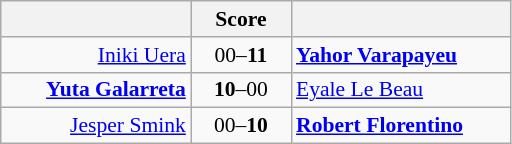<table class="wikitable" style="text-align: center; font-size:90% ">
<tr>
<th align="right" width="120"></th>
<th width="60">Score</th>
<th align="left" width="140"></th>
</tr>
<tr>
<td align=right><a href='#'>Iniki Uera</a> </td>
<td align=center>00–<strong>11</strong></td>
<td align=left><strong> <a href='#'>Yahor Varapayeu</a></strong></td>
</tr>
<tr>
<td align=right><strong><a href='#'>Yuta Galarreta</a> </strong></td>
<td align=center><strong>10</strong>–00</td>
<td align=left> <a href='#'>Eyale Le Beau</a></td>
</tr>
<tr>
<td align=right><a href='#'>Jesper Smink</a> </td>
<td align=center>00–<strong>10</strong></td>
<td align=left><strong> <a href='#'>Robert Florentino</a></strong></td>
</tr>
</table>
